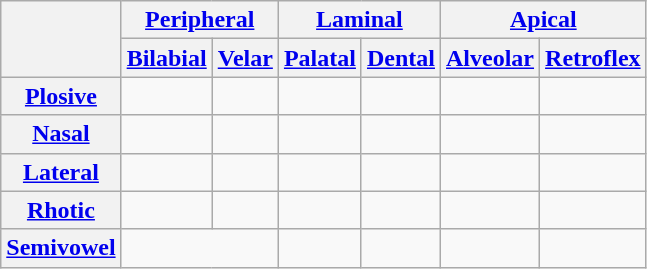<table class="wikitable" style="text-align: center;">
<tr>
<th rowspan="2"></th>
<th colspan="2"><a href='#'>Peripheral</a></th>
<th colspan="2"><a href='#'>Laminal</a></th>
<th colspan="2"><a href='#'>Apical</a></th>
</tr>
<tr>
<th><a href='#'>Bilabial</a></th>
<th><a href='#'>Velar</a></th>
<th><a href='#'>Palatal</a></th>
<th><a href='#'>Dental</a></th>
<th><a href='#'>Alveolar</a></th>
<th><a href='#'>Retroflex</a></th>
</tr>
<tr>
<th><a href='#'>Plosive</a></th>
<td></td>
<td>  </td>
<td></td>
<td></td>
<td>  </td>
<td></td>
</tr>
<tr>
<th><a href='#'>Nasal</a></th>
<td></td>
<td></td>
<td></td>
<td></td>
<td>  </td>
<td></td>
</tr>
<tr>
<th><a href='#'>Lateral</a></th>
<td></td>
<td></td>
<td></td>
<td></td>
<td></td>
<td></td>
</tr>
<tr>
<th><a href='#'>Rhotic</a></th>
<td></td>
<td></td>
<td></td>
<td></td>
<td></td>
<td></td>
</tr>
<tr>
<th><a href='#'>Semivowel</a></th>
<td colspan="2"></td>
<td></td>
<td></td>
<td></td>
<td></td>
</tr>
</table>
